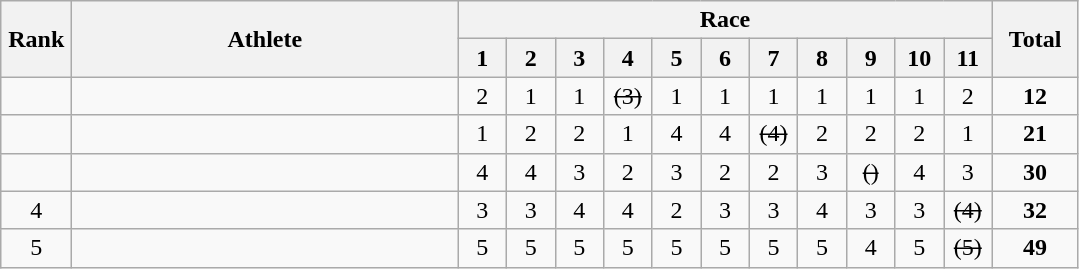<table class="wikitable" style="text-align:center">
<tr>
<th rowspan="2" width=40>Rank</th>
<th rowspan="2" width=250>Athlete</th>
<th colspan="11">Race</th>
<th rowspan="2" width=50>Total</th>
</tr>
<tr>
<th width=25>1</th>
<th width=25>2</th>
<th width=25>3</th>
<th width=25>4</th>
<th width=25>5</th>
<th width=25>6</th>
<th width=25>7</th>
<th width=25>8</th>
<th width=25>9</th>
<th width=25>10</th>
<th width=25>11</th>
</tr>
<tr>
<td></td>
<td align=left></td>
<td>2</td>
<td>1</td>
<td>1</td>
<td><s>(3)</s></td>
<td>1</td>
<td>1</td>
<td>1</td>
<td>1</td>
<td>1</td>
<td>1</td>
<td>2</td>
<td><strong>12</strong></td>
</tr>
<tr>
<td></td>
<td align=left></td>
<td>1</td>
<td>2</td>
<td>2</td>
<td>1</td>
<td>4</td>
<td>4</td>
<td><s>(4)</s></td>
<td>2</td>
<td>2</td>
<td>2</td>
<td>1</td>
<td><strong>21</strong></td>
</tr>
<tr>
<td></td>
<td align=left></td>
<td>4</td>
<td>4</td>
<td>3</td>
<td>2</td>
<td>3</td>
<td>2</td>
<td>2</td>
<td>3</td>
<td><s>()</s></td>
<td>4</td>
<td>3</td>
<td><strong>30</strong></td>
</tr>
<tr>
<td>4</td>
<td align=left></td>
<td>3</td>
<td>3</td>
<td>4</td>
<td>4</td>
<td>2</td>
<td>3</td>
<td>3</td>
<td>4</td>
<td>3</td>
<td>3</td>
<td><s>(4)</s></td>
<td><strong>32</strong></td>
</tr>
<tr>
<td>5</td>
<td align=left></td>
<td>5</td>
<td>5</td>
<td>5</td>
<td>5</td>
<td>5</td>
<td>5</td>
<td>5</td>
<td>5</td>
<td>4</td>
<td>5</td>
<td><s>(5)</s></td>
<td><strong>49</strong></td>
</tr>
</table>
